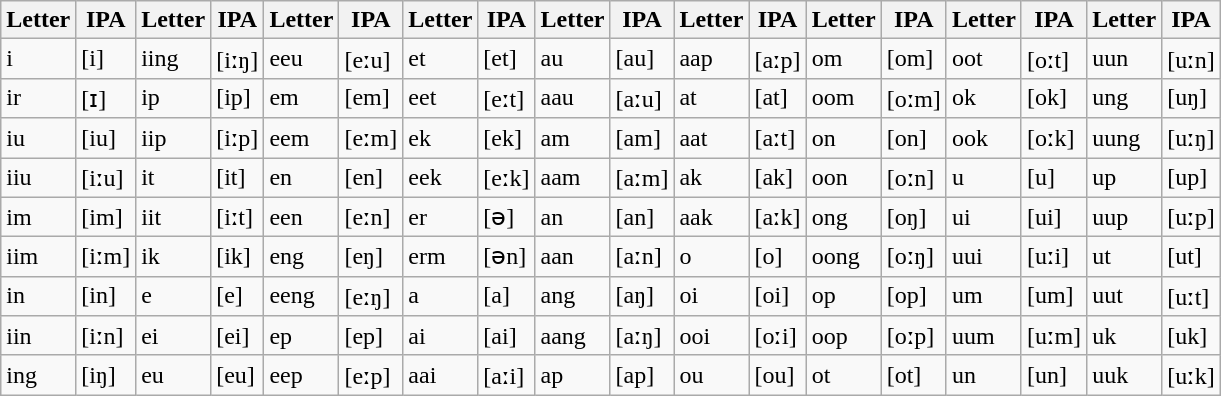<table class="wikitable">
<tr>
<th>Letter</th>
<th>IPA</th>
<th>Letter</th>
<th>IPA</th>
<th>Letter</th>
<th>IPA</th>
<th>Letter</th>
<th>IPA</th>
<th>Letter</th>
<th>IPA</th>
<th>Letter</th>
<th>IPA</th>
<th>Letter</th>
<th>IPA</th>
<th>Letter</th>
<th>IPA</th>
<th>Letter</th>
<th>IPA</th>
</tr>
<tr>
<td>i</td>
<td>[i]</td>
<td>iing</td>
<td>[iːŋ]</td>
<td>eeu</td>
<td>[eːu]</td>
<td>et</td>
<td>[et]</td>
<td>au</td>
<td>[au]</td>
<td>aap</td>
<td>[aːp]</td>
<td>om</td>
<td>[om]</td>
<td>oot</td>
<td>[oːt]</td>
<td>uun</td>
<td>[uːn]</td>
</tr>
<tr>
<td>ir</td>
<td>[ɪ]</td>
<td>ip</td>
<td>[ip]</td>
<td>em</td>
<td>[em]</td>
<td>eet</td>
<td>[eːt]</td>
<td>aau</td>
<td>[aːu]</td>
<td>at</td>
<td>[at]</td>
<td>oom</td>
<td>[oːm]</td>
<td>ok</td>
<td>[ok]</td>
<td>ung</td>
<td>[uŋ]</td>
</tr>
<tr>
<td>iu</td>
<td>[iu]</td>
<td>iip</td>
<td>[iːp]</td>
<td>eem</td>
<td>[eːm]</td>
<td>ek</td>
<td>[ek]</td>
<td>am</td>
<td>[am]</td>
<td>aat</td>
<td>[aːt]</td>
<td>on</td>
<td>[on]</td>
<td>ook</td>
<td>[oːk]</td>
<td>uung</td>
<td>[uːŋ]</td>
</tr>
<tr>
<td>iiu</td>
<td>[iːu]</td>
<td>it</td>
<td>[it]</td>
<td>en</td>
<td>[en]</td>
<td>eek</td>
<td>[eːk]</td>
<td>aam</td>
<td>[aːm]</td>
<td>ak</td>
<td>[ak]</td>
<td>oon</td>
<td>[oːn]</td>
<td>u</td>
<td>[u]</td>
<td>up</td>
<td>[up]</td>
</tr>
<tr>
<td>im</td>
<td>[im]</td>
<td>iit</td>
<td>[iːt]</td>
<td>een</td>
<td>[eːn]</td>
<td>er</td>
<td>[ə]</td>
<td>an</td>
<td>[an]</td>
<td>aak</td>
<td>[aːk]</td>
<td>ong</td>
<td>[oŋ]</td>
<td>ui</td>
<td>[ui]</td>
<td>uup</td>
<td>[uːp]</td>
</tr>
<tr>
<td>iim</td>
<td>[iːm]</td>
<td>ik</td>
<td>[ik]</td>
<td>eng</td>
<td>[eŋ]</td>
<td>erm</td>
<td>[ən]</td>
<td>aan</td>
<td>[aːn]</td>
<td>o</td>
<td>[o]</td>
<td>oong</td>
<td>[oːŋ]</td>
<td>uui</td>
<td>[uːi]</td>
<td>ut</td>
<td>[ut]</td>
</tr>
<tr>
<td>in</td>
<td>[in]</td>
<td>e</td>
<td>[e]</td>
<td>eeng</td>
<td>[eːŋ]</td>
<td>a</td>
<td>[a]</td>
<td>ang</td>
<td>[aŋ]</td>
<td>oi</td>
<td>[oi]</td>
<td>op</td>
<td>[op]</td>
<td>um</td>
<td>[um]</td>
<td>uut</td>
<td>[uːt]</td>
</tr>
<tr>
<td>iin</td>
<td>[iːn]</td>
<td>ei</td>
<td>[ei]</td>
<td>ep</td>
<td>[ep]</td>
<td>ai</td>
<td>[ai]</td>
<td>aang</td>
<td>[aːŋ]</td>
<td>ooi</td>
<td>[oːi]</td>
<td>oop</td>
<td>[oːp]</td>
<td>uum</td>
<td>[uːm]</td>
<td>uk</td>
<td>[uk]</td>
</tr>
<tr>
<td>ing</td>
<td>[iŋ]</td>
<td>eu</td>
<td>[eu]</td>
<td>eep</td>
<td>[eːp]</td>
<td>aai</td>
<td>[aːi]</td>
<td>ap</td>
<td>[ap]</td>
<td>ou</td>
<td>[ou]</td>
<td>ot</td>
<td>[ot]</td>
<td>un</td>
<td>[un]</td>
<td>uuk</td>
<td>[uːk]</td>
</tr>
</table>
